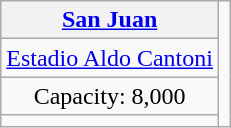<table class="wikitable" style="text-align:center">
<tr>
<th><a href='#'>San Juan</a></th>
<td rowspan=4></td>
</tr>
<tr>
<td><a href='#'>Estadio Aldo Cantoni</a></td>
</tr>
<tr>
<td>Capacity: 8,000</td>
</tr>
<tr>
<td></td>
</tr>
</table>
